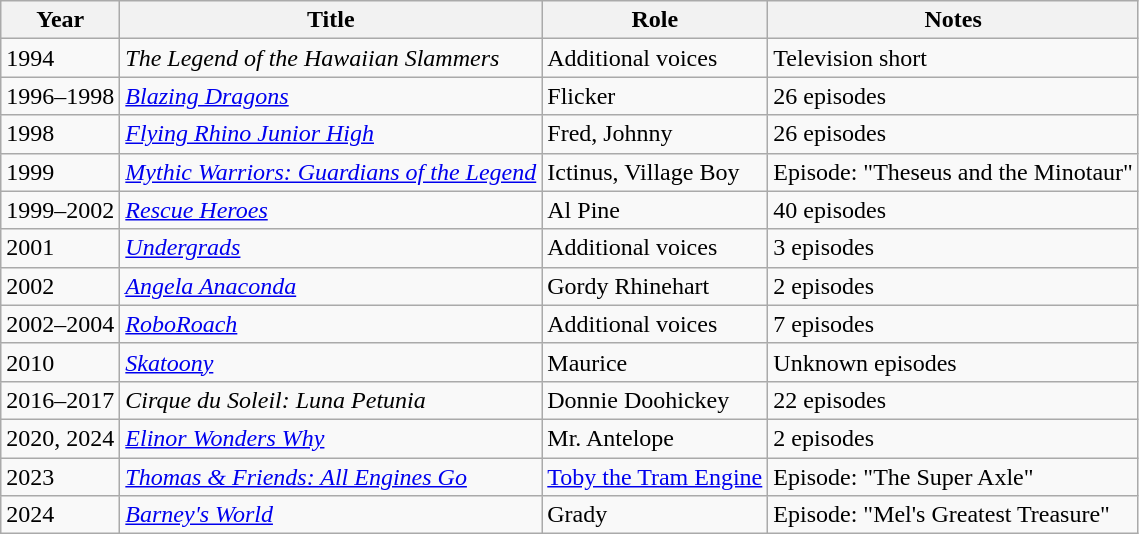<table class="wikitable sortable">
<tr>
<th>Year</th>
<th>Title</th>
<th>Role</th>
<th class="unsortable">Notes</th>
</tr>
<tr>
<td>1994</td>
<td data-sort-value="Legend of the Hawaiian Slammers, The"><em>The Legend of the Hawaiian Slammers</em></td>
<td>Additional voices</td>
<td>Television short</td>
</tr>
<tr>
<td>1996–1998</td>
<td><em><a href='#'>Blazing Dragons</a></em></td>
<td>Flicker</td>
<td>26 episodes</td>
</tr>
<tr>
<td>1998</td>
<td><em><a href='#'>Flying Rhino Junior High</a></em></td>
<td>Fred, Johnny</td>
<td>26 episodes</td>
</tr>
<tr>
<td>1999</td>
<td><em><a href='#'>Mythic Warriors: Guardians of the Legend</a></em></td>
<td>Ictinus, Village Boy</td>
<td>Episode: "Theseus and the Minotaur"</td>
</tr>
<tr>
<td>1999–2002</td>
<td><em><a href='#'>Rescue Heroes</a></em></td>
<td>Al Pine</td>
<td>40 episodes</td>
</tr>
<tr>
<td>2001</td>
<td><em><a href='#'>Undergrads</a></em></td>
<td>Additional voices</td>
<td>3 episodes</td>
</tr>
<tr>
<td>2002</td>
<td><em><a href='#'>Angela Anaconda</a></em></td>
<td>Gordy Rhinehart</td>
<td>2 episodes</td>
</tr>
<tr>
<td>2002–2004</td>
<td><em><a href='#'>RoboRoach</a></em></td>
<td>Additional voices</td>
<td>7 episodes</td>
</tr>
<tr>
<td>2010</td>
<td><em><a href='#'>Skatoony</a></em></td>
<td>Maurice</td>
<td>Unknown episodes</td>
</tr>
<tr>
<td>2016–2017</td>
<td><em>Cirque du Soleil: Luna Petunia</em></td>
<td>Donnie Doohickey</td>
<td>22 episodes</td>
</tr>
<tr>
<td>2020, 2024</td>
<td><em><a href='#'>Elinor Wonders Why</a></em></td>
<td>Mr. Antelope</td>
<td>2 episodes</td>
</tr>
<tr>
<td>2023</td>
<td><em><a href='#'>Thomas & Friends: All Engines Go</a></em></td>
<td><a href='#'>Toby the Tram Engine</a></td>
<td>Episode: "The Super Axle"</td>
</tr>
<tr>
<td>2024</td>
<td><em><a href='#'>Barney's World</a></em></td>
<td>Grady</td>
<td>Episode: "Mel's Greatest Treasure"</td>
</tr>
</table>
